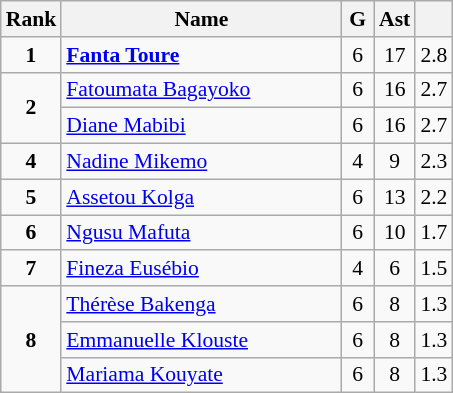<table class="wikitable" style="font-size:90%;">
<tr>
<th width=10px>Rank</th>
<th width=180px>Name</th>
<th width=15px>G</th>
<th width=10px>Ast</th>
<th width=10px></th>
</tr>
<tr align=center>
<td><strong>1</strong></td>
<td align=left> <strong><a href='#'>Fanta Toure</a></strong></td>
<td>6</td>
<td>17</td>
<td>2.8</td>
</tr>
<tr align=center>
<td rowspan=2><strong>2</strong></td>
<td align=left> <a href='#'>Fatoumata Bagayoko</a></td>
<td>6</td>
<td>16</td>
<td>2.7</td>
</tr>
<tr align=center>
<td align=left> <a href='#'>Diane Mabibi</a></td>
<td>6</td>
<td>16</td>
<td>2.7</td>
</tr>
<tr align=center>
<td><strong>4</strong></td>
<td align=left> <a href='#'>Nadine Mikemo</a></td>
<td>4</td>
<td>9</td>
<td>2.3</td>
</tr>
<tr align=center>
<td><strong>5</strong></td>
<td align=left> <a href='#'>Assetou Kolga</a></td>
<td>6</td>
<td>13</td>
<td>2.2</td>
</tr>
<tr align=center>
<td><strong>6</strong></td>
<td align=left> <a href='#'>Ngusu Mafuta</a></td>
<td>6</td>
<td>10</td>
<td>1.7</td>
</tr>
<tr align=center>
<td><strong>7</strong></td>
<td align=left> <a href='#'>Fineza Eusébio</a></td>
<td>4</td>
<td>6</td>
<td>1.5</td>
</tr>
<tr align=center>
<td rowspan=3><strong>8</strong></td>
<td align=left> <a href='#'>Thérèse Bakenga</a></td>
<td>6</td>
<td>8</td>
<td>1.3</td>
</tr>
<tr align=center>
<td align=left> <a href='#'>Emmanuelle Klouste</a></td>
<td>6</td>
<td>8</td>
<td>1.3</td>
</tr>
<tr align=center>
<td align=left> <a href='#'>Mariama Kouyate</a></td>
<td>6</td>
<td>8</td>
<td>1.3</td>
</tr>
</table>
